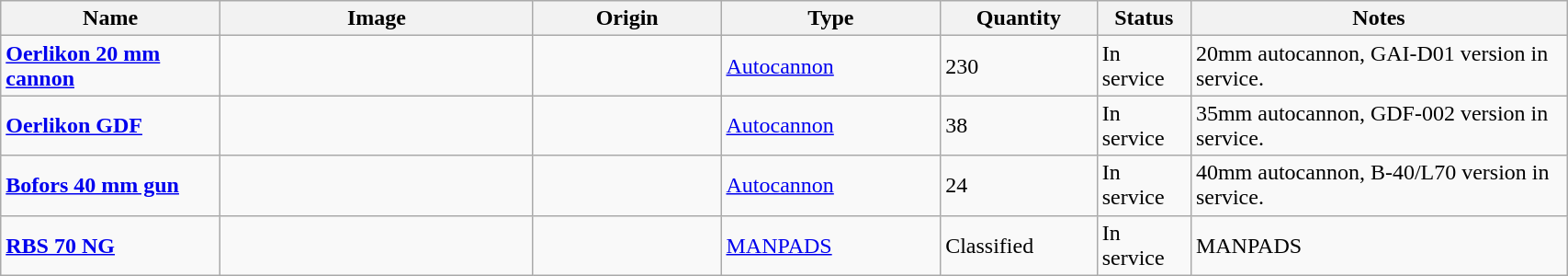<table class="wikitable" style="width:90%;">
<tr>
<th width=14%>Name</th>
<th width=20%>Image</th>
<th width="12%">Origin</th>
<th width="14%">Type</th>
<th width=10%>Quantity</th>
<th width=06%>Status</th>
<th width=24%>Notes</th>
</tr>
<tr>
<td><strong><a href='#'>Oerlikon 20 mm cannon</a></strong></td>
<td></td>
<td></td>
<td><a href='#'>Autocannon</a></td>
<td>230</td>
<td>In service</td>
<td>20mm autocannon, GAI-D01 version in service.</td>
</tr>
<tr>
<td><strong><a href='#'>Oerlikon GDF</a></strong></td>
<td></td>
<td></td>
<td><a href='#'>Autocannon</a></td>
<td>38</td>
<td>In service</td>
<td>35mm autocannon, GDF-002 version in service.</td>
</tr>
<tr>
<td><a href='#'><strong>Bofors 40 mm gun</strong></a></td>
<td></td>
<td></td>
<td><a href='#'>Autocannon</a></td>
<td>24</td>
<td>In service</td>
<td>40mm autocannon, B-40/L70 version in service.</td>
</tr>
<tr>
<td><strong><a href='#'>RBS 70 NG</a></strong></td>
<td></td>
<td></td>
<td><a href='#'>MANPADS</a></td>
<td>Classified</td>
<td>In service</td>
<td>MANPADS</td>
</tr>
</table>
